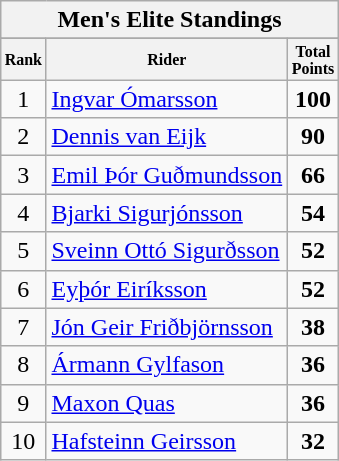<table class="wikitable sortable">
<tr>
<th colspan=27 align="center">Men's Elite Standings</th>
</tr>
<tr>
</tr>
<tr style="font-size:8pt;font-weight:bold">
<th align="center">Rank</th>
<th align="center">Rider</th>
<th align="center">Total<br>Points</th>
</tr>
<tr>
<td align=center>1</td>
<td> <a href='#'>Ingvar Ómarsson</a></td>
<td align=center><strong>100</strong></td>
</tr>
<tr>
<td align=center>2</td>
<td> <a href='#'>Dennis van Eijk</a></td>
<td align=center><strong>90</strong></td>
</tr>
<tr>
<td align=center>3</td>
<td> <a href='#'>Emil Þór Guðmundsson</a></td>
<td align=center><strong>66</strong></td>
</tr>
<tr>
<td align=center>4</td>
<td> <a href='#'>Bjarki Sigurjónsson</a></td>
<td align=center><strong>54</strong></td>
</tr>
<tr>
<td align=center>5</td>
<td> <a href='#'>Sveinn Ottó Sigurðsson</a></td>
<td align=center><strong>52</strong></td>
</tr>
<tr>
<td align=center>6</td>
<td> <a href='#'>Eyþór Eiríksson</a></td>
<td align=center><strong>52</strong></td>
</tr>
<tr>
<td align=center>7</td>
<td> <a href='#'>Jón Geir Friðbjörnsson</a></td>
<td align=center><strong>38</strong></td>
</tr>
<tr>
<td align=center>8</td>
<td> <a href='#'>Ármann Gylfason</a></td>
<td align=center><strong>36</strong></td>
</tr>
<tr>
<td align=center>9</td>
<td> <a href='#'>Maxon Quas</a></td>
<td align=center><strong>36</strong></td>
</tr>
<tr>
<td align=center>10</td>
<td> <a href='#'>Hafsteinn Geirsson</a></td>
<td align=center><strong>32</strong></td>
</tr>
</table>
